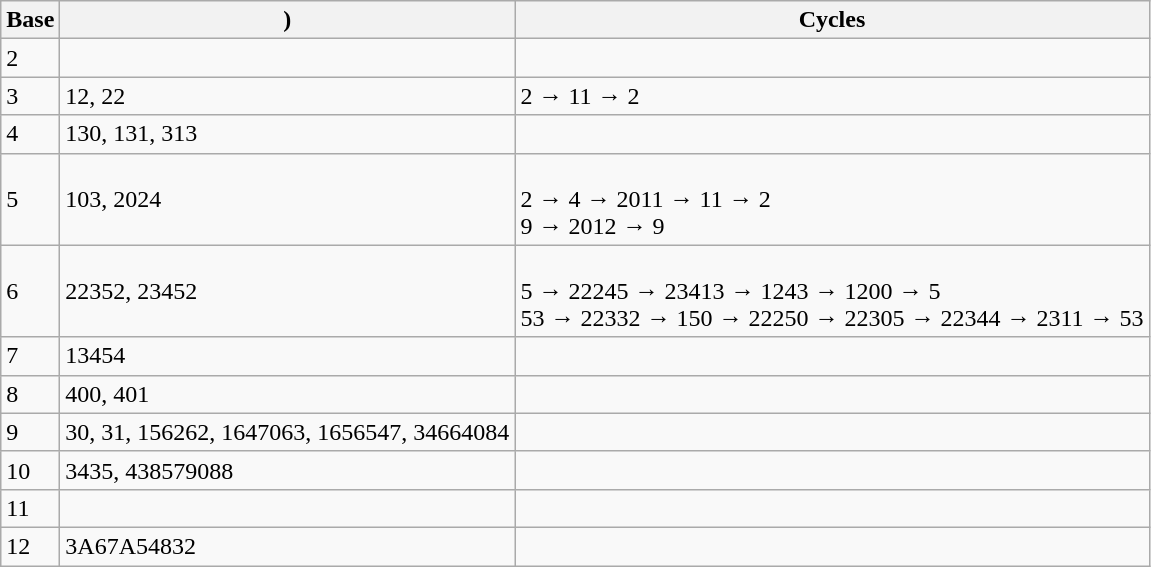<table class="wikitable">
<tr>
<th>Base</th>
<th>)</th>
<th>Cycles</th>
</tr>
<tr>
<td>2</td>
<td></td>
<td></td>
</tr>
<tr>
<td>3</td>
<td>12, 22</td>
<td>2 → 11 → 2</td>
</tr>
<tr>
<td>4</td>
<td>130, 131, 313</td>
<td></td>
</tr>
<tr>
<td>5</td>
<td>103, 2024</td>
<td><br>2 → 4 → 2011 → 11 → 2<br>9 → 2012 → 9</td>
</tr>
<tr>
<td>6</td>
<td>22352, 23452</td>
<td><br>5 → 22245 → 23413 → 1243 → 1200 → 5<br>53 → 22332 → 150 → 22250 → 22305 → 22344 → 2311 → 53</td>
</tr>
<tr>
<td>7</td>
<td>13454</td>
<td></td>
</tr>
<tr>
<td>8</td>
<td>400, 401</td>
<td></td>
</tr>
<tr>
<td>9</td>
<td>30, 31, 156262, 1647063, 1656547, 34664084</td>
<td></td>
</tr>
<tr>
<td>10</td>
<td>3435, 438579088</td>
<td></td>
</tr>
<tr>
<td>11</td>
<td></td>
<td></td>
</tr>
<tr>
<td>12</td>
<td>3A67A54832</td>
<td></td>
</tr>
</table>
